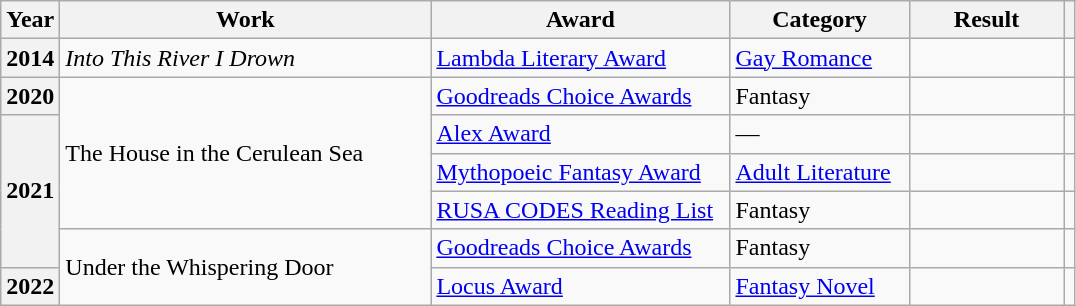<table class="wikitable">
<tr>
<th>Year</th>
<th style="min-width: 15em">Work</th>
<th style="min-width: 12em">Award</th>
<th style="min-width: 7em">Category</th>
<th style="min-width: 6em">Result</th>
<th></th>
</tr>
<tr>
<th>2014</th>
<td><em>Into This River I Drown</td>
<td><a href='#'>Lambda Literary Award</a></td>
<td><a href='#'>Gay Romance</a></td>
<td></td>
<td style="text-align: center"></td>
</tr>
<tr>
<th>2020</th>
<td rowspan="4"></em>The House in the Cerulean Sea<em></td>
<td><a href='#'>Goodreads Choice Awards</a></td>
<td>Fantasy</td>
<td></td>
<td style="text-align: center"></td>
</tr>
<tr>
<th rowspan="4">2021</th>
<td><a href='#'>Alex Award</a></td>
<td>—</td>
<td></td>
<td style="text-align: center"></td>
</tr>
<tr>
<td><a href='#'>Mythopoeic Fantasy Award</a></td>
<td><a href='#'>Adult Literature</a></td>
<td></td>
<td style="text-align: center"></td>
</tr>
<tr>
<td><a href='#'>RUSA CODES Reading List</a></td>
<td>Fantasy</td>
<td></td>
<td style="text-align: center"></td>
</tr>
<tr>
<td rowspan="2"></em>Under the Whispering Door<em></td>
<td><a href='#'>Goodreads Choice Awards</a></td>
<td>Fantasy</td>
<td></td>
<td style="text-align: center"></td>
</tr>
<tr>
<th>2022</th>
<td><a href='#'>Locus Award</a></td>
<td><a href='#'>Fantasy Novel</a></td>
<td></td>
<td style="text-align: center"></td>
</tr>
</table>
